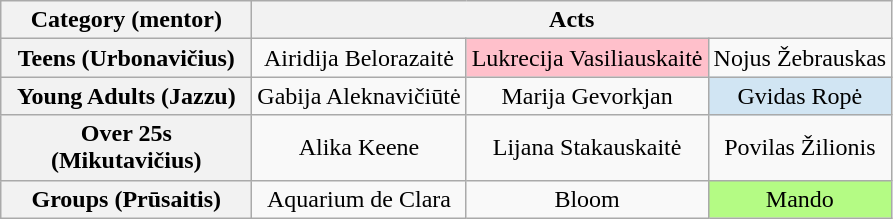<table class="wikitable" style="text-align:center">
<tr>
<th scope="col" style="width:160px;">Category (mentor)</th>
<th scope="col" colspan="3">Acts</th>
</tr>
<tr>
<th scope="row">Teens (Urbonavičius)</th>
<td>Airidija Belorazaitė</td>
<td bgcolor="pink">Lukrecija Vasiliauskaitė</td>
<td>Nojus Žebrauskas</td>
</tr>
<tr>
<th scope="row">Young Adults (Jazzu)</th>
<td>Gabija Aleknavičiūtė</td>
<td>Marija Gevorkjan</td>
<td bgcolor="#D1E5F3">Gvidas Ropė</td>
</tr>
<tr>
<th scope="row">Over 25s (Mikutavičius)</th>
<td>Alika Keene</td>
<td>Lijana Stakauskaitė</td>
<td>Povilas Žilionis</td>
</tr>
<tr>
<th scope="row">Groups (Prūsaitis)</th>
<td>Aquarium de Clara</td>
<td>Bloom</td>
<td bgcolor="#b4fb84">Mando</td>
</tr>
</table>
